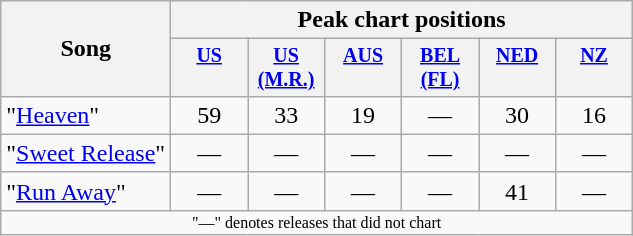<table class="wikitable" style="text-align:center;">
<tr>
<th rowspan="2">Song</th>
<th colspan="8">Peak chart positions</th>
</tr>
<tr style="font-size:smaller;">
<th width="45" valign="top"><a href='#'>US</a></th>
<th width="45" valign="top"><a href='#'>US (M.R.)</a></th>
<th width="45" valign="top"><a href='#'>AUS</a></th>
<th width="45" valign="top"><a href='#'>BEL (FL)</a></th>
<th width="45" valign="top"><a href='#'>NED</a></th>
<th width="45" valign="top"><a href='#'>NZ</a></th>
</tr>
<tr>
<td align="left">"<a href='#'>Heaven</a>"</td>
<td>59</td>
<td>33</td>
<td>19</td>
<td>—</td>
<td>30</td>
<td>16</td>
</tr>
<tr>
<td align="left">"<a href='#'>Sweet Release</a>"</td>
<td>—</td>
<td>—</td>
<td>—</td>
<td>—</td>
<td>—</td>
<td>—</td>
</tr>
<tr>
<td align="left">"<a href='#'>Run Away</a>"</td>
<td>—</td>
<td>—</td>
<td>—</td>
<td>—</td>
<td>41</td>
<td>—</td>
</tr>
<tr>
<td colspan="12" style="font-size:8pt">"—" denotes releases that did not chart</td>
</tr>
</table>
